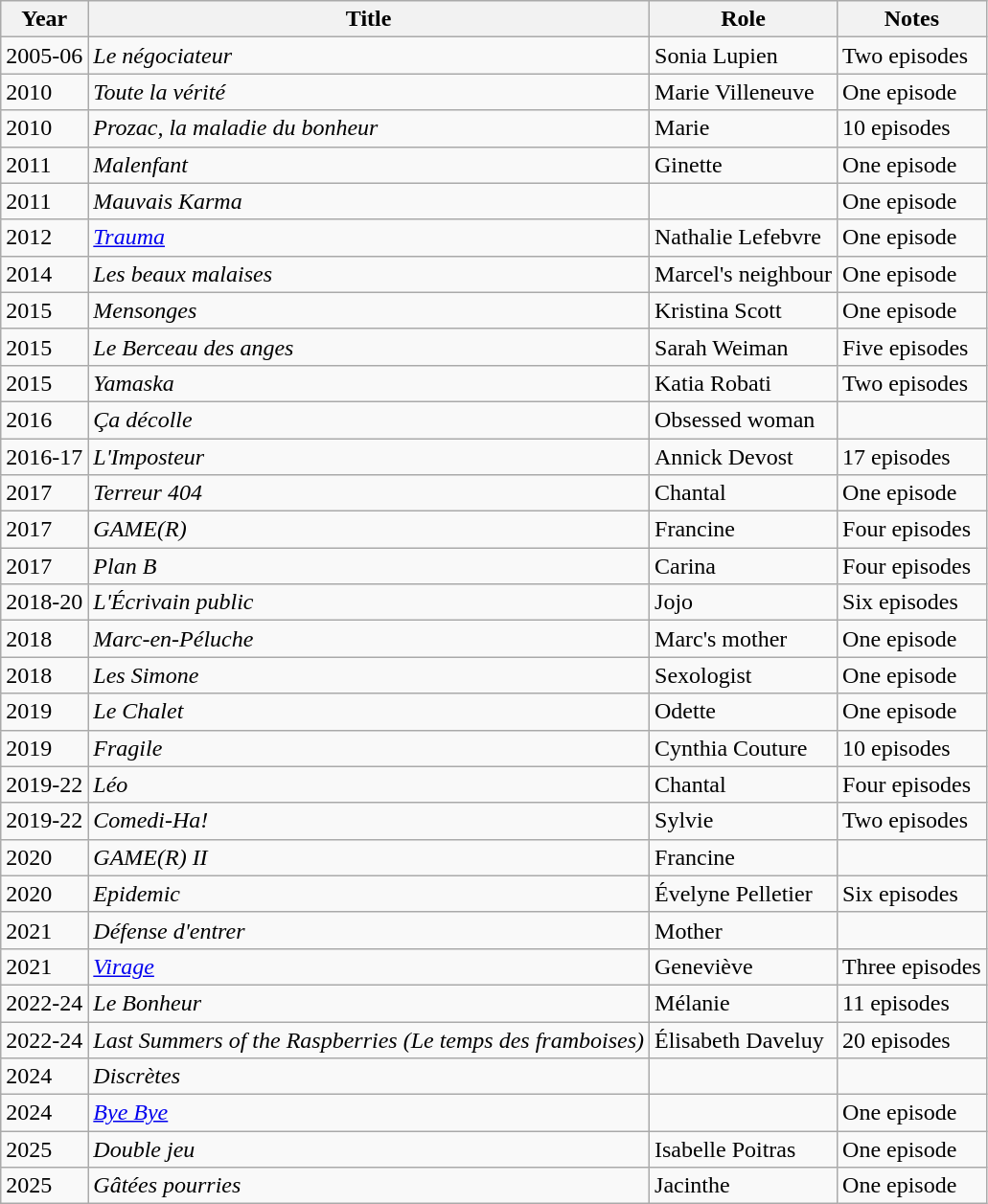<table class="wikitable plainrowheaders sortable">
<tr>
<th>Year</th>
<th>Title</th>
<th class="unsortable">Role</th>
<th class="unsortable">Notes</th>
</tr>
<tr>
<td>2005-06</td>
<td><em>Le négociateur</em></td>
<td>Sonia Lupien</td>
<td>Two episodes</td>
</tr>
<tr>
<td>2010</td>
<td><em>Toute la vérité</em></td>
<td>Marie Villeneuve</td>
<td>One episode</td>
</tr>
<tr>
<td>2010</td>
<td><em>Prozac, la maladie du bonheur</em></td>
<td>Marie</td>
<td>10 episodes</td>
</tr>
<tr>
<td>2011</td>
<td><em>Malenfant</em></td>
<td>Ginette</td>
<td>One episode</td>
</tr>
<tr>
<td>2011</td>
<td><em>Mauvais Karma</em></td>
<td></td>
<td>One episode</td>
</tr>
<tr>
<td>2012</td>
<td><em><a href='#'>Trauma</a></em></td>
<td>Nathalie Lefebvre</td>
<td>One episode</td>
</tr>
<tr>
<td>2014</td>
<td><em>Les beaux malaises</em></td>
<td>Marcel's neighbour</td>
<td>One episode</td>
</tr>
<tr>
<td>2015</td>
<td><em>Mensonges</em></td>
<td>Kristina Scott</td>
<td>One episode</td>
</tr>
<tr>
<td>2015</td>
<td><em>Le Berceau des anges</em></td>
<td>Sarah Weiman</td>
<td>Five episodes</td>
</tr>
<tr>
<td>2015</td>
<td><em>Yamaska</em></td>
<td>Katia Robati</td>
<td>Two episodes</td>
</tr>
<tr>
<td>2016</td>
<td><em>Ça décolle</em></td>
<td>Obsessed woman</td>
<td></td>
</tr>
<tr>
<td>2016-17</td>
<td><em>L'Imposteur</em></td>
<td>Annick Devost</td>
<td>17 episodes</td>
</tr>
<tr>
<td>2017</td>
<td><em>Terreur 404</em></td>
<td>Chantal</td>
<td>One episode</td>
</tr>
<tr>
<td>2017</td>
<td><em>GAME(R)</em></td>
<td>Francine</td>
<td>Four episodes</td>
</tr>
<tr>
<td>2017</td>
<td><em>Plan B</em></td>
<td>Carina</td>
<td>Four episodes</td>
</tr>
<tr>
<td>2018-20</td>
<td><em>L'Écrivain public</em></td>
<td>Jojo</td>
<td>Six episodes</td>
</tr>
<tr>
<td>2018</td>
<td><em>Marc-en-Péluche</em></td>
<td>Marc's mother</td>
<td>One episode</td>
</tr>
<tr>
<td>2018</td>
<td><em>Les Simone</em></td>
<td>Sexologist</td>
<td>One episode</td>
</tr>
<tr>
<td>2019</td>
<td><em>Le Chalet</em></td>
<td>Odette</td>
<td>One episode</td>
</tr>
<tr>
<td>2019</td>
<td><em>Fragile</em></td>
<td>Cynthia Couture</td>
<td>10 episodes</td>
</tr>
<tr>
<td>2019-22</td>
<td><em>Léo</em></td>
<td>Chantal</td>
<td>Four episodes</td>
</tr>
<tr>
<td>2019-22</td>
<td><em>Comedi-Ha!</em></td>
<td>Sylvie</td>
<td>Two episodes</td>
</tr>
<tr>
<td>2020</td>
<td><em>GAME(R) II</em></td>
<td>Francine</td>
<td></td>
</tr>
<tr>
<td>2020</td>
<td><em>Epidemic</em></td>
<td>Évelyne Pelletier</td>
<td>Six episodes</td>
</tr>
<tr>
<td>2021</td>
<td><em>Défense d'entrer</em></td>
<td>Mother</td>
<td></td>
</tr>
<tr>
<td>2021</td>
<td><em><a href='#'>Virage</a></em></td>
<td>Geneviève</td>
<td>Three episodes</td>
</tr>
<tr>
<td>2022-24</td>
<td><em>Le Bonheur</em></td>
<td>Mélanie</td>
<td>11 episodes</td>
</tr>
<tr>
<td>2022-24</td>
<td><em>Last Summers of the Raspberries (Le temps des framboises)</em></td>
<td>Élisabeth Daveluy</td>
<td>20 episodes</td>
</tr>
<tr>
<td>2024</td>
<td><em>Discrètes</em></td>
<td></td>
<td></td>
</tr>
<tr>
<td>2024</td>
<td><em><a href='#'>Bye Bye</a></em></td>
<td></td>
<td>One episode</td>
</tr>
<tr>
<td>2025</td>
<td><em>Double jeu</em></td>
<td>Isabelle Poitras</td>
<td>One episode</td>
</tr>
<tr>
<td>2025</td>
<td><em>Gâtées pourries</em></td>
<td>Jacinthe</td>
<td>One episode</td>
</tr>
</table>
